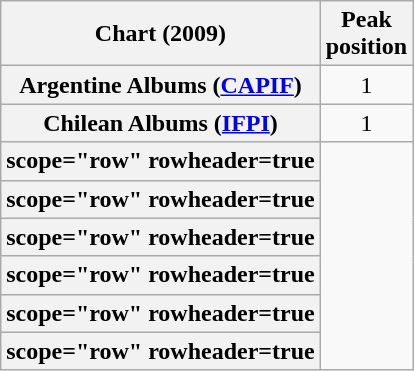<table class="wikitable sortable plainrowheaders">
<tr>
<th>Chart (2009)</th>
<th>Peak<br>position</th>
</tr>
<tr>
<th scope="row">Argentine Albums (<a href='#'>CAPIF</a>)</th>
<td style="text-align:center;">1</td>
</tr>
<tr>
<th scope="row">Chilean Albums (<a href='#'>IFPI</a>)</th>
<td style="text-align:center;">1</td>
</tr>
<tr>
<th>scope="row" rowheader=true</th>
</tr>
<tr>
<th>scope="row" rowheader=true</th>
</tr>
<tr>
<th>scope="row" rowheader=true</th>
</tr>
<tr>
<th>scope="row" rowheader=true</th>
</tr>
<tr>
<th>scope="row" rowheader=true</th>
</tr>
<tr>
<th>scope="row" rowheader=true</th>
</tr>
</table>
